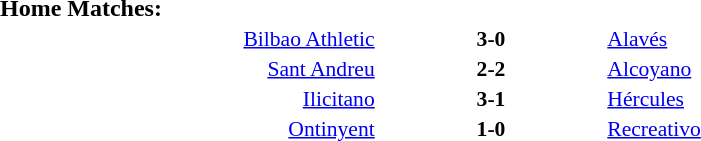<table width=100% cellspacing=1>
<tr>
<th width=20%></th>
<th width=12%></th>
<th width=20%></th>
<th></th>
</tr>
<tr>
<td><strong>Home Matches:</strong></td>
</tr>
<tr style=font-size:90%>
<td align=right><a href='#'>Bilbao Athletic</a></td>
<td align=center><strong>3-0</strong></td>
<td><a href='#'>Alavés</a></td>
</tr>
<tr style=font-size:90%>
<td align=right><a href='#'>Sant Andreu</a></td>
<td align=center><strong>2-2</strong></td>
<td><a href='#'>Alcoyano</a></td>
</tr>
<tr style=font-size:90%>
<td align=right><a href='#'>Ilicitano</a></td>
<td align=center><strong>3-1</strong></td>
<td><a href='#'>Hércules</a></td>
</tr>
<tr style=font-size:90%>
<td align=right><a href='#'>Ontinyent</a></td>
<td align=center><strong>1-0</strong></td>
<td><a href='#'>Recreativo</a></td>
</tr>
</table>
